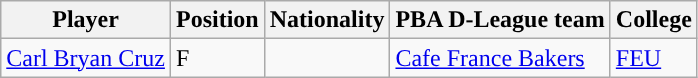<table class="wikitable sortable sortable">
<tr>
<th>Player</th>
<th>Position</th>
<th>Nationality</th>
<th>PBA D-League team</th>
<th>College</th>
</tr>
<tr>
<td><a href='#'>Carl Bryan Cruz</a></td>
<td>F</td>
<td></td>
<td><a href='#'>Cafe France Bakers</a></td>
<td><a href='#'>FEU</a></td>
</tr>
</table>
